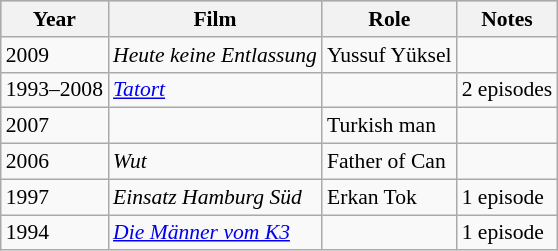<table class="wikitable" style="font-size: 90%;">
<tr style="background:#B0C4DE;">
<th>Year</th>
<th>Film</th>
<th>Role</th>
<th>Notes</th>
</tr>
<tr>
<td>2009</td>
<td><em>Heute keine Entlassung</em></td>
<td>Yussuf Yüksel</td>
<td></td>
</tr>
<tr>
<td>1993–2008</td>
<td><em><a href='#'>Tatort</a></em></td>
<td></td>
<td>2 episodes</td>
</tr>
<tr>
<td>2007</td>
<td><em></em></td>
<td>Turkish man</td>
<td></td>
</tr>
<tr>
<td>2006</td>
<td><em>Wut</em></td>
<td>Father of Can</td>
<td></td>
</tr>
<tr>
<td>1997</td>
<td><em>Einsatz Hamburg Süd</em></td>
<td>Erkan Tok</td>
<td>1 episode</td>
</tr>
<tr>
<td>1994</td>
<td><em><a href='#'>Die Männer vom K3</a></em></td>
<td></td>
<td>1 episode</td>
</tr>
</table>
